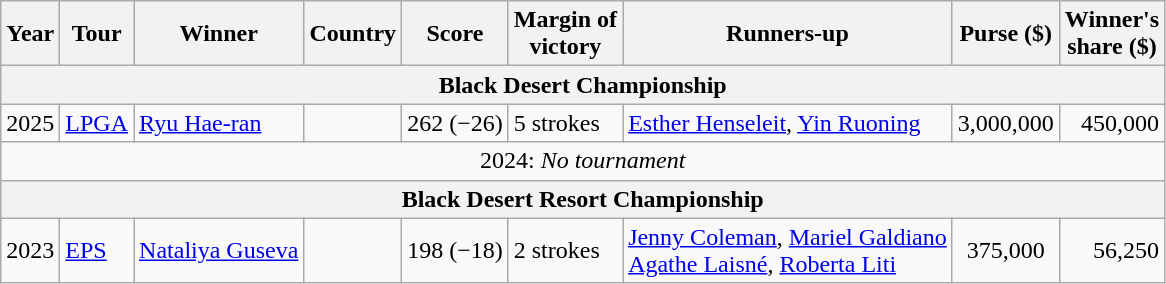<table class="wikitable">
<tr>
<th>Year</th>
<th>Tour</th>
<th>Winner</th>
<th>Country</th>
<th>Score</th>
<th>Margin of<br>victory</th>
<th>Runners-up</th>
<th>Purse ($)</th>
<th>Winner's<br>share ($)</th>
</tr>
<tr>
<th colspan=9>Black Desert Championship</th>
</tr>
<tr>
<td>2025</td>
<td><a href='#'>LPGA</a></td>
<td><a href='#'>Ryu Hae-ran</a></td>
<td></td>
<td>262 (−26)</td>
<td>5 strokes</td>
<td> <a href='#'>Esther Henseleit</a>,  <a href='#'>Yin Ruoning</a></td>
<td align=center>3,000,000</td>
<td align=right>450,000</td>
</tr>
<tr>
<td colspan=9 align=center>2024: <em>No tournament</em></td>
</tr>
<tr>
<th colspan=9>Black Desert Resort Championship</th>
</tr>
<tr>
<td>2023</td>
<td><a href='#'>EPS</a></td>
<td><a href='#'>Nataliya Guseva</a></td>
<td></td>
<td>198 (−18)</td>
<td>2 strokes</td>
<td> <a href='#'>Jenny Coleman</a>,  <a href='#'>Mariel Galdiano</a><br> <a href='#'>Agathe Laisné</a>,  <a href='#'>Roberta Liti</a></td>
<td align=center>375,000</td>
<td align=right>56,250</td>
</tr>
</table>
